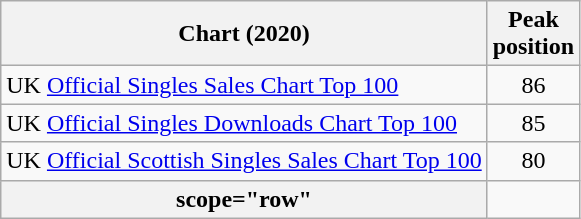<table class="wikitable sortable plainrowheaders">
<tr>
<th scope="col">Chart (2020)</th>
<th scope="col">Peak<br>position</th>
</tr>
<tr>
<td>UK <a href='#'>Official Singles Sales Chart Top 100</a></td>
<td align="center">86</td>
</tr>
<tr>
<td>UK <a href='#'>Official Singles Downloads Chart Top 100</a></td>
<td align="center">85</td>
</tr>
<tr>
<td>UK <a href='#'>Official Scottish Singles Sales Chart Top 100</a></td>
<td align="center">80</td>
</tr>
<tr>
<th>scope="row" </th>
</tr>
</table>
